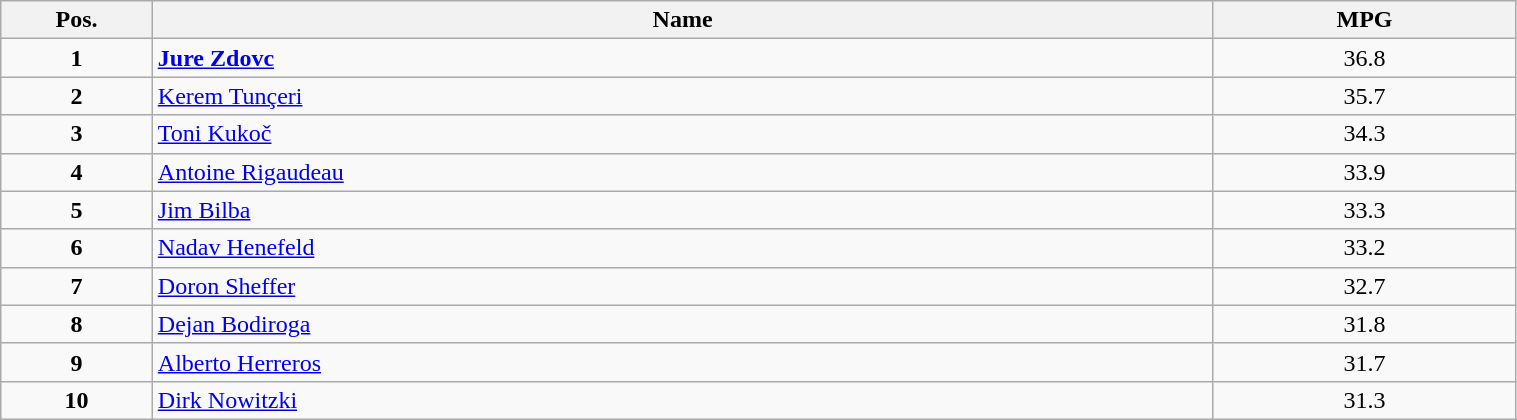<table class=wikitable width="80%">
<tr>
<th width="10%">Pos.</th>
<th width="70%">Name</th>
<th width="20%">MPG</th>
</tr>
<tr>
<td align=center><strong>1</strong></td>
<td> <strong><a href='#'>Jure Zdovc</a></strong></td>
<td align=center>36.8</td>
</tr>
<tr>
<td align=center><strong>2</strong></td>
<td> <a href='#'>Kerem Tunçeri</a></td>
<td align=center>35.7</td>
</tr>
<tr>
<td align=center><strong>3</strong></td>
<td> <a href='#'>Toni Kukoč</a></td>
<td align=center>34.3</td>
</tr>
<tr>
<td align=center><strong>4</strong></td>
<td> <a href='#'>Antoine Rigaudeau</a></td>
<td align=center>33.9</td>
</tr>
<tr>
<td align=center><strong>5</strong></td>
<td> <a href='#'>Jim Bilba</a></td>
<td align=center>33.3</td>
</tr>
<tr>
<td align=center><strong>6</strong></td>
<td> <a href='#'>Nadav Henefeld</a></td>
<td align=center>33.2</td>
</tr>
<tr>
<td align=center><strong>7</strong></td>
<td> <a href='#'>Doron Sheffer</a></td>
<td align=center>32.7</td>
</tr>
<tr>
<td align=center><strong>8</strong></td>
<td> <a href='#'>Dejan Bodiroga</a></td>
<td align=center>31.8</td>
</tr>
<tr>
<td align=center><strong>9</strong></td>
<td> <a href='#'>Alberto Herreros</a></td>
<td align=center>31.7</td>
</tr>
<tr>
<td align=center><strong>10</strong></td>
<td> <a href='#'>Dirk Nowitzki</a></td>
<td align=center>31.3</td>
</tr>
</table>
